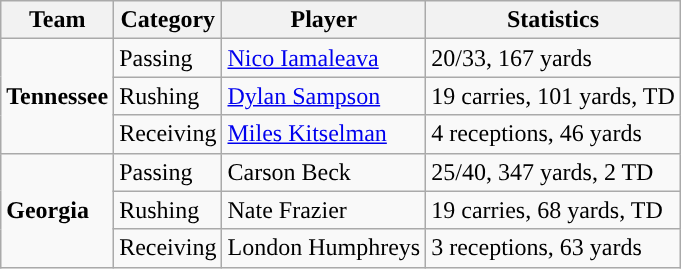<table class="wikitable" style="float: right;">
<tr>
<th>Team</th>
<th>Category</th>
<th>Player</th>
<th>Statistics</th>
</tr>
<tr>
<td rowspan=3><strong>Tennessee</strong></td>
<td>Passing</td>
<td><a href='#'>Nico Iamaleava</a></td>
<td>20/33, 167 yards</td>
</tr>
<tr>
<td>Rushing</td>
<td><a href='#'>Dylan Sampson</a></td>
<td>19 carries, 101 yards, TD</td>
</tr>
<tr>
<td>Receiving</td>
<td><a href='#'>Miles Kitselman</a></td>
<td>4 receptions, 46 yards</td>
</tr>
<tr>
<td rowspan=3><strong>Georgia</strong></td>
<td>Passing</td>
<td>Carson Beck</td>
<td>25/40, 347 yards, 2 TD</td>
</tr>
<tr>
<td>Rushing</td>
<td>Nate Frazier</td>
<td>19 carries, 68 yards, TD</td>
</tr>
<tr>
<td>Receiving</td>
<td>London Humphreys</td>
<td>3 receptions, 63 yards</td>
</tr>
</table>
